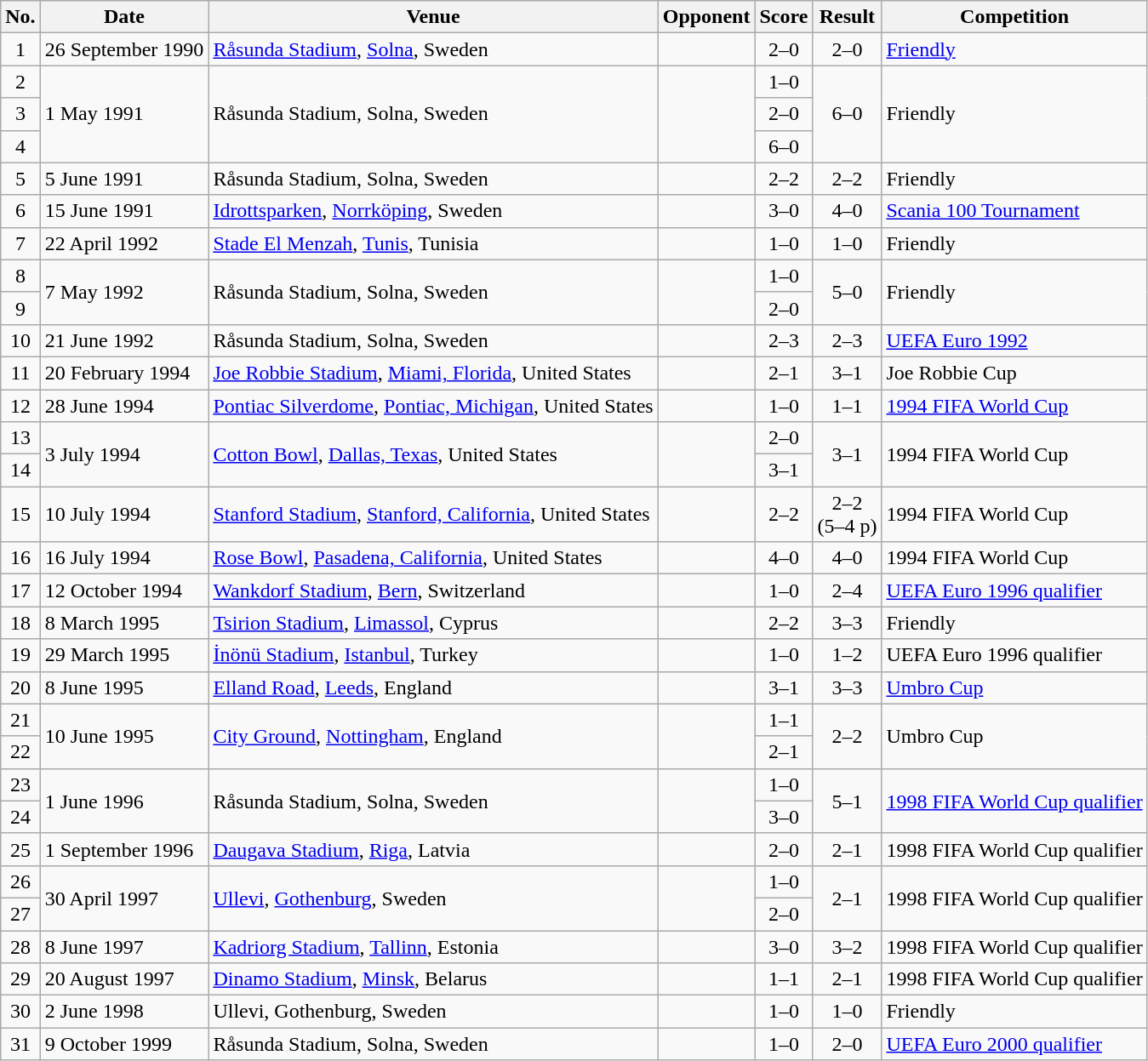<table class="wikitable sortable">
<tr>
<th scope="col">No.</th>
<th scope="col">Date</th>
<th scope="col">Venue</th>
<th scope="col">Opponent</th>
<th scope="col">Score</th>
<th scope="col">Result</th>
<th scope="col">Competition</th>
</tr>
<tr>
<td align="center">1</td>
<td>26 September 1990</td>
<td><a href='#'>Råsunda Stadium</a>, <a href='#'>Solna</a>, Sweden</td>
<td></td>
<td align="center">2–0</td>
<td align="center">2–0</td>
<td><a href='#'>Friendly</a></td>
</tr>
<tr>
<td align="center">2</td>
<td rowspan="3">1 May 1991</td>
<td rowspan="3">Råsunda Stadium, Solna, Sweden</td>
<td rowspan="3"></td>
<td align="center">1–0</td>
<td rowspan="3" style="text-align:center">6–0</td>
<td rowspan="3">Friendly</td>
</tr>
<tr>
<td align="center">3</td>
<td align="center">2–0</td>
</tr>
<tr>
<td align="center">4</td>
<td align="center">6–0</td>
</tr>
<tr>
<td align="center">5</td>
<td>5 June 1991</td>
<td>Råsunda Stadium, Solna, Sweden</td>
<td></td>
<td align="center">2–2</td>
<td align="center">2–2</td>
<td>Friendly</td>
</tr>
<tr>
<td align="center">6</td>
<td>15 June 1991</td>
<td><a href='#'>Idrottsparken</a>, <a href='#'>Norrköping</a>, Sweden</td>
<td></td>
<td align="center">3–0</td>
<td align="center">4–0</td>
<td><a href='#'>Scania 100 Tournament</a></td>
</tr>
<tr>
<td align="center">7</td>
<td>22 April 1992</td>
<td><a href='#'>Stade El Menzah</a>, <a href='#'>Tunis</a>, Tunisia</td>
<td></td>
<td align="center">1–0</td>
<td align="center">1–0</td>
<td>Friendly</td>
</tr>
<tr>
<td align="center">8</td>
<td rowspan="2">7 May 1992</td>
<td rowspan="2">Råsunda Stadium, Solna, Sweden</td>
<td rowspan="2"></td>
<td align="center">1–0</td>
<td rowspan="2" style="text-align:center">5–0</td>
<td rowspan="2">Friendly</td>
</tr>
<tr>
<td align="center">9</td>
<td align="center">2–0</td>
</tr>
<tr>
<td align="center">10</td>
<td>21 June 1992</td>
<td>Råsunda Stadium, Solna, Sweden</td>
<td></td>
<td align="center">2–3</td>
<td align="center">2–3</td>
<td><a href='#'>UEFA Euro 1992</a></td>
</tr>
<tr>
<td align="center">11</td>
<td>20 February 1994</td>
<td><a href='#'>Joe Robbie Stadium</a>, <a href='#'>Miami, Florida</a>, United States</td>
<td></td>
<td align="center">2–1</td>
<td align="center">3–1</td>
<td>Joe Robbie Cup</td>
</tr>
<tr>
<td align="center">12</td>
<td>28 June 1994</td>
<td><a href='#'>Pontiac Silverdome</a>, <a href='#'>Pontiac, Michigan</a>, United States</td>
<td></td>
<td align="center">1–0</td>
<td align="center">1–1</td>
<td><a href='#'>1994 FIFA World Cup</a></td>
</tr>
<tr>
<td align="center">13</td>
<td rowspan="2">3 July 1994</td>
<td rowspan="2"><a href='#'>Cotton Bowl</a>, <a href='#'>Dallas, Texas</a>, United States</td>
<td rowspan="2"></td>
<td align="center">2–0</td>
<td rowspan="2" style="text-align:center">3–1</td>
<td rowspan="2">1994 FIFA World Cup</td>
</tr>
<tr>
<td align="center">14</td>
<td align="center">3–1</td>
</tr>
<tr>
<td align="center">15</td>
<td>10 July 1994</td>
<td><a href='#'>Stanford Stadium</a>, <a href='#'>Stanford, California</a>, United States</td>
<td></td>
<td align="center">2–2</td>
<td align="center">2–2<br>(5–4 p)</td>
<td>1994 FIFA World Cup</td>
</tr>
<tr>
<td align="center">16</td>
<td>16 July 1994</td>
<td><a href='#'>Rose Bowl</a>, <a href='#'>Pasadena, California</a>, United States</td>
<td></td>
<td align="center">4–0</td>
<td align="center">4–0</td>
<td>1994 FIFA World Cup</td>
</tr>
<tr>
<td align="center">17</td>
<td>12 October 1994</td>
<td><a href='#'>Wankdorf Stadium</a>, <a href='#'>Bern</a>, Switzerland</td>
<td></td>
<td align="center">1–0</td>
<td align="center">2–4</td>
<td><a href='#'>UEFA Euro 1996 qualifier</a></td>
</tr>
<tr>
<td align="center">18</td>
<td>8 March 1995</td>
<td><a href='#'>Tsirion Stadium</a>, <a href='#'>Limassol</a>, Cyprus</td>
<td></td>
<td align="center">2–2</td>
<td align="center">3–3</td>
<td>Friendly</td>
</tr>
<tr>
<td align="center">19</td>
<td>29 March 1995</td>
<td><a href='#'>İnönü Stadium</a>, <a href='#'>Istanbul</a>, Turkey</td>
<td></td>
<td align="center">1–0</td>
<td align="center">1–2</td>
<td>UEFA Euro 1996 qualifier</td>
</tr>
<tr>
<td align="center">20</td>
<td>8 June 1995</td>
<td><a href='#'>Elland Road</a>, <a href='#'>Leeds</a>, England</td>
<td></td>
<td align="center">3–1</td>
<td align="center">3–3</td>
<td><a href='#'>Umbro Cup</a></td>
</tr>
<tr>
<td align="center">21</td>
<td rowspan="2">10 June 1995</td>
<td rowspan="2"><a href='#'>City Ground</a>, <a href='#'>Nottingham</a>, England</td>
<td rowspan="2"></td>
<td align="center">1–1</td>
<td rowspan="2" style="text-align:center">2–2</td>
<td rowspan="2">Umbro Cup</td>
</tr>
<tr>
<td align="center">22</td>
<td align="center">2–1</td>
</tr>
<tr>
<td align="center">23</td>
<td rowspan="2">1 June 1996</td>
<td rowspan="2">Råsunda Stadium, Solna, Sweden</td>
<td rowspan="2"></td>
<td align="center">1–0</td>
<td rowspan="2" style="text-align:center">5–1</td>
<td rowspan="2"><a href='#'>1998 FIFA World Cup qualifier</a></td>
</tr>
<tr>
<td align="center">24</td>
<td align="center">3–0</td>
</tr>
<tr>
<td align="center">25</td>
<td>1 September 1996</td>
<td><a href='#'>Daugava Stadium</a>, <a href='#'>Riga</a>, Latvia</td>
<td></td>
<td align="center">2–0</td>
<td align="center">2–1</td>
<td>1998 FIFA World Cup qualifier</td>
</tr>
<tr>
<td align="center">26</td>
<td rowspan="2">30 April 1997</td>
<td rowspan="2"><a href='#'>Ullevi</a>, <a href='#'>Gothenburg</a>, Sweden</td>
<td rowspan="2"></td>
<td align="center">1–0</td>
<td rowspan="2" style="text-align:center">2–1</td>
<td rowspan="2">1998 FIFA World Cup qualifier</td>
</tr>
<tr>
<td align="center">27</td>
<td align="center">2–0</td>
</tr>
<tr>
<td align="center">28</td>
<td>8 June 1997</td>
<td><a href='#'>Kadriorg Stadium</a>, <a href='#'>Tallinn</a>, Estonia</td>
<td></td>
<td align="center">3–0</td>
<td align="center">3–2</td>
<td>1998 FIFA World Cup qualifier</td>
</tr>
<tr>
<td align="center">29</td>
<td>20 August 1997</td>
<td><a href='#'>Dinamo Stadium</a>, <a href='#'>Minsk</a>, Belarus</td>
<td></td>
<td align="center">1–1</td>
<td align="center">2–1</td>
<td>1998 FIFA World Cup qualifier</td>
</tr>
<tr>
<td align="center">30</td>
<td>2 June 1998</td>
<td>Ullevi, Gothenburg, Sweden</td>
<td></td>
<td align="center">1–0</td>
<td align="center">1–0</td>
<td>Friendly</td>
</tr>
<tr>
<td align="center">31</td>
<td>9 October 1999</td>
<td>Råsunda Stadium, Solna, Sweden</td>
<td></td>
<td align="center">1–0</td>
<td align="center">2–0</td>
<td><a href='#'>UEFA Euro 2000 qualifier</a></td>
</tr>
</table>
